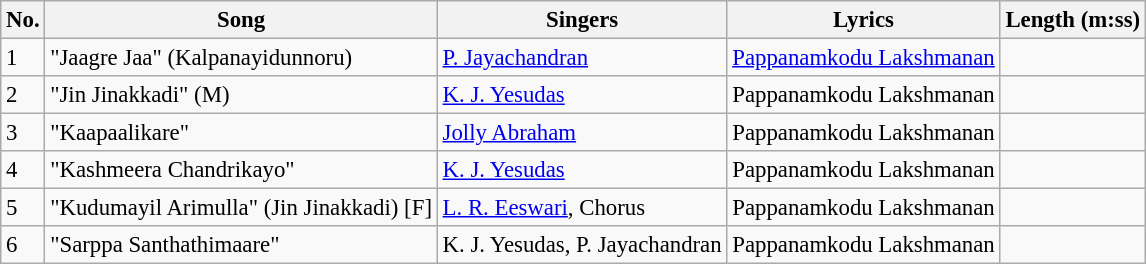<table class="wikitable" style="font-size:95%;">
<tr>
<th>No.</th>
<th>Song</th>
<th>Singers</th>
<th>Lyrics</th>
<th>Length (m:ss)</th>
</tr>
<tr>
<td>1</td>
<td>"Jaagre Jaa" (Kalpanayidunnoru)</td>
<td><a href='#'>P. Jayachandran</a></td>
<td><a href='#'>Pappanamkodu Lakshmanan</a></td>
<td></td>
</tr>
<tr>
<td>2</td>
<td>"Jin Jinakkadi" (M)</td>
<td><a href='#'>K. J. Yesudas</a></td>
<td>Pappanamkodu Lakshmanan</td>
<td></td>
</tr>
<tr>
<td>3</td>
<td>"Kaapaalikare"</td>
<td><a href='#'>Jolly Abraham</a></td>
<td>Pappanamkodu Lakshmanan</td>
<td></td>
</tr>
<tr>
<td>4</td>
<td>"Kashmeera Chandrikayo"</td>
<td><a href='#'>K. J. Yesudas</a></td>
<td>Pappanamkodu Lakshmanan</td>
<td></td>
</tr>
<tr>
<td>5</td>
<td>"Kudumayil Arimulla" (Jin Jinakkadi) [F]</td>
<td><a href='#'>L. R. Eeswari</a>, Chorus</td>
<td>Pappanamkodu Lakshmanan</td>
<td></td>
</tr>
<tr>
<td>6</td>
<td>"Sarppa Santhathimaare"</td>
<td>K. J. Yesudas, P. Jayachandran</td>
<td>Pappanamkodu Lakshmanan</td>
<td></td>
</tr>
</table>
